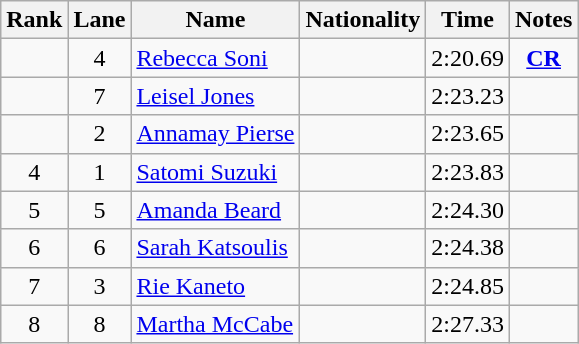<table class="wikitable sortable" style="text-align:center">
<tr>
<th>Rank</th>
<th>Lane</th>
<th>Name</th>
<th>Nationality</th>
<th>Time</th>
<th>Notes</th>
</tr>
<tr>
<td></td>
<td>4</td>
<td align=left><a href='#'>Rebecca Soni</a></td>
<td align=left></td>
<td>2:20.69</td>
<td><strong><a href='#'>CR</a></strong></td>
</tr>
<tr>
<td></td>
<td>7</td>
<td align=left><a href='#'>Leisel Jones</a></td>
<td align=left></td>
<td>2:23.23</td>
<td></td>
</tr>
<tr>
<td></td>
<td>2</td>
<td align=left><a href='#'>Annamay Pierse</a></td>
<td align=left></td>
<td>2:23.65</td>
<td></td>
</tr>
<tr>
<td>4</td>
<td>1</td>
<td align=left><a href='#'>Satomi Suzuki</a></td>
<td align=left></td>
<td>2:23.83</td>
<td></td>
</tr>
<tr>
<td>5</td>
<td>5</td>
<td align=left><a href='#'>Amanda Beard</a></td>
<td align=left></td>
<td>2:24.30</td>
<td></td>
</tr>
<tr>
<td>6</td>
<td>6</td>
<td align=left><a href='#'>Sarah Katsoulis</a></td>
<td align=left></td>
<td>2:24.38</td>
<td></td>
</tr>
<tr>
<td>7</td>
<td>3</td>
<td align=left><a href='#'>Rie Kaneto</a></td>
<td align=left></td>
<td>2:24.85</td>
<td></td>
</tr>
<tr>
<td>8</td>
<td>8</td>
<td align=left><a href='#'>Martha McCabe</a></td>
<td align=left></td>
<td>2:27.33</td>
<td></td>
</tr>
</table>
